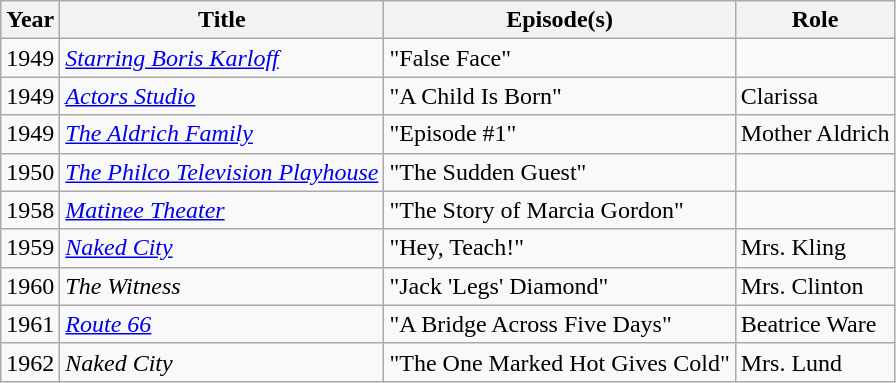<table class="wikitable sortable">
<tr>
<th>Year</th>
<th>Title</th>
<th>Episode(s)</th>
<th>Role</th>
</tr>
<tr>
<td>1949</td>
<td><em><a href='#'>Starring Boris Karloff</a></em></td>
<td>"False Face"</td>
<td></td>
</tr>
<tr>
<td>1949</td>
<td><em><a href='#'>Actors Studio</a></em></td>
<td>"A Child Is Born"</td>
<td>Clarissa</td>
</tr>
<tr>
<td>1949</td>
<td><em><a href='#'>The Aldrich Family</a></em></td>
<td>"Episode #1"</td>
<td>Mother Aldrich</td>
</tr>
<tr>
<td>1950</td>
<td><em><a href='#'>The Philco Television Playhouse</a></em></td>
<td>"The Sudden Guest"</td>
<td></td>
</tr>
<tr>
<td>1958</td>
<td><em><a href='#'>Matinee Theater</a></em></td>
<td>"The Story of Marcia Gordon"</td>
<td></td>
</tr>
<tr>
<td>1959</td>
<td><em><a href='#'>Naked City</a></em></td>
<td>"Hey, Teach!"</td>
<td>Mrs. Kling</td>
</tr>
<tr>
<td>1960</td>
<td><em>The Witness</em></td>
<td>"Jack 'Legs' Diamond"</td>
<td>Mrs. Clinton</td>
</tr>
<tr>
<td>1961</td>
<td><em><a href='#'>Route 66</a></em></td>
<td>"A Bridge Across Five Days"</td>
<td>Beatrice Ware</td>
</tr>
<tr>
<td>1962</td>
<td><em>Naked City</em></td>
<td>"The One Marked Hot Gives Cold"</td>
<td>Mrs. Lund</td>
</tr>
</table>
